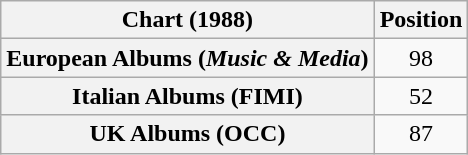<table class="wikitable plainrowheaders sortable">
<tr>
<th>Chart (1988)</th>
<th>Position</th>
</tr>
<tr>
<th scope="row">European Albums (<em>Music & Media</em>)</th>
<td style="text-align:center;">98</td>
</tr>
<tr>
<th scope="row">Italian Albums (FIMI)</th>
<td style="text-align:center;">52</td>
</tr>
<tr>
<th scope="row">UK Albums (OCC)</th>
<td style="text-align:center;">87</td>
</tr>
</table>
